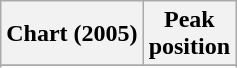<table class="wikitable sortable">
<tr>
<th>Chart (2005)</th>
<th>Peak<br>position</th>
</tr>
<tr>
</tr>
<tr>
</tr>
<tr>
</tr>
<tr>
</tr>
</table>
